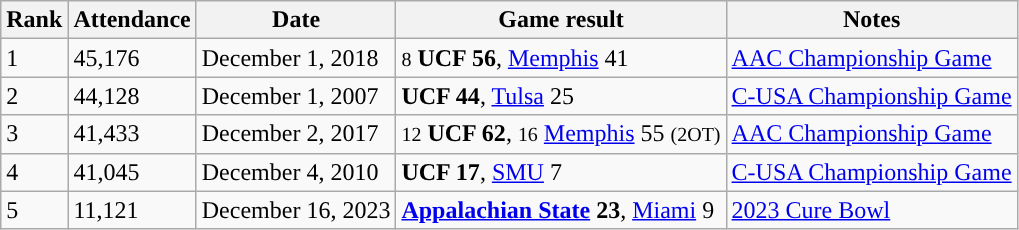<table class="wikitable sortable">
<tr>
<th>Rank</th>
<th>Attendance</th>
<th>Date</th>
<th>Game result</th>
<th>Notes</th>
</tr>
<tr>
<td>1</td>
<td>45,176</td>
<td>December 1, 2018</td>
<td><small>8</small> <strong>UCF 56</strong>, <a href='#'>Memphis</a> 41</td>
<td><a href='#'>AAC Championship Game</a></td>
</tr>
<tr>
<td>2</td>
<td>44,128</td>
<td>December 1, 2007</td>
<td><strong>UCF 44</strong>, <a href='#'>Tulsa</a> 25</td>
<td><a href='#'>C-USA Championship Game</a></td>
</tr>
<tr>
<td>3</td>
<td>41,433</td>
<td>December 2, 2017</td>
<td><small>12</small> <strong>UCF 62</strong>, <small>16</small> <a href='#'>Memphis</a> 55 <small>(2OT)</small></td>
<td><a href='#'>AAC Championship Game</a></td>
</tr>
<tr>
<td>4</td>
<td>41,045</td>
<td>December 4, 2010</td>
<td><strong>UCF 17</strong>, <a href='#'>SMU</a> 7</td>
<td><a href='#'>C-USA Championship Game</a></td>
</tr>
<tr>
<td>5</td>
<td>11,121</td>
<td>December 16, 2023</td>
<td><strong><a href='#'>Appalachian State</a> 23</strong>, <a href='#'>Miami</a> 9</td>
<td><a href='#'>2023 Cure Bowl</a></td>
</tr>
</table>
